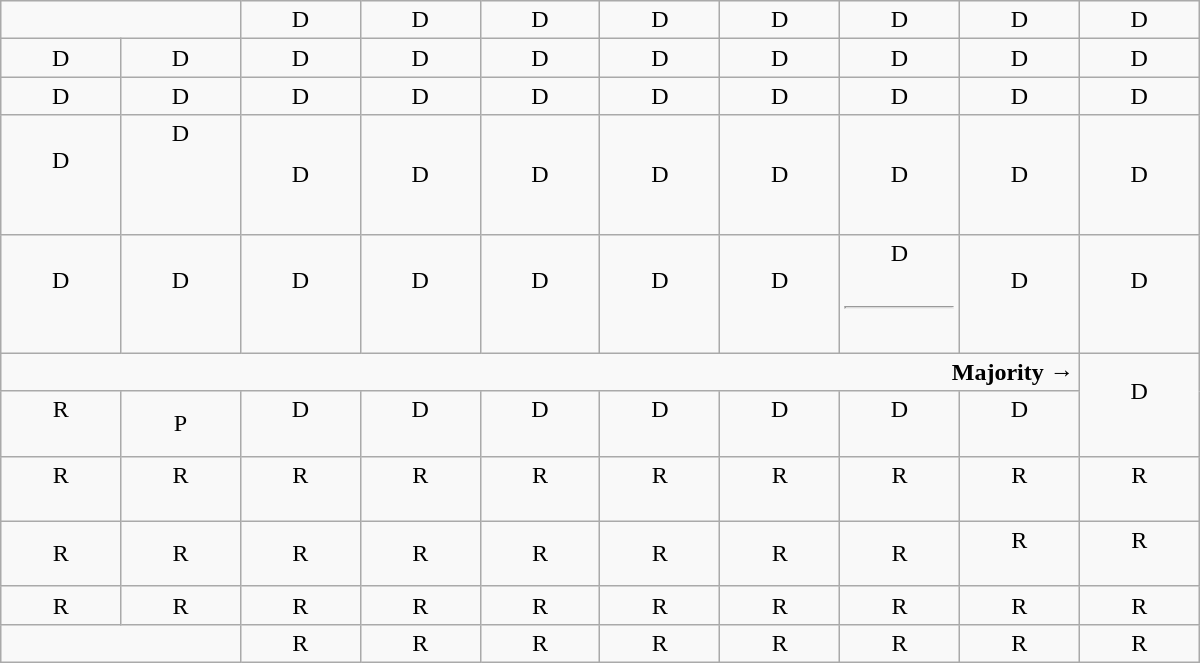<table class="wikitable"  style="text-align:center; width:800px">
<tr>
<td colspan=2></td>
<td>D</td>
<td>D</td>
<td>D</td>
<td>D</td>
<td>D</td>
<td>D</td>
<td>D</td>
<td>D</td>
</tr>
<tr>
<td width=50px >D</td>
<td width=50px >D</td>
<td width=50px >D</td>
<td width=50px >D</td>
<td width=50px >D</td>
<td width=50px >D</td>
<td width=50px >D</td>
<td width=50px >D</td>
<td width=50px >D</td>
<td width=50px >D</td>
</tr>
<tr>
<td>D</td>
<td>D</td>
<td>D</td>
<td>D</td>
<td>D</td>
<td>D</td>
<td>D</td>
<td>D</td>
<td>D</td>
<td>D</td>
</tr>
<tr>
<td>D<br><br></td>
<td>D<br><br><br><br></td>
<td>D</td>
<td>D</td>
<td>D</td>
<td>D</td>
<td>D</td>
<td>D</td>
<td>D</td>
<td>D</td>
</tr>
<tr>
<td>D<br><br></td>
<td>D<br><br></td>
<td>D<br><br></td>
<td>D<br><br></td>
<td>D<br><br></td>
<td>D<br><br></td>
<td>D<br><br></td>
<td>D<br><br><hr><br></td>
<td>D<br><br></td>
<td>D<br><br></td>
</tr>
<tr>
<td colspan=9 style="text-align:right"><strong>Majority →</strong></td>
<td rowspan=2 >D<br><br></td>
</tr>
<tr>
<td>R<br><br></td>
<td>P</td>
<td>D<br><br></td>
<td>D<br><br></td>
<td>D<br><br></td>
<td>D<br><br></td>
<td>D<br><br></td>
<td>D<br><br></td>
<td>D<br><br></td>
</tr>
<tr>
<td>R<br><br></td>
<td>R<br><br></td>
<td>R<br><br></td>
<td>R<br><br></td>
<td>R<br><br></td>
<td>R<br><br></td>
<td>R<br><br></td>
<td>R<br><br></td>
<td>R<br><br></td>
<td>R<br><br></td>
</tr>
<tr>
<td>R</td>
<td>R</td>
<td>R</td>
<td>R</td>
<td>R</td>
<td>R</td>
<td>R</td>
<td>R</td>
<td>R<br><br></td>
<td>R<br><br></td>
</tr>
<tr>
<td>R</td>
<td>R</td>
<td>R</td>
<td>R</td>
<td>R</td>
<td>R</td>
<td>R</td>
<td>R</td>
<td>R</td>
<td>R</td>
</tr>
<tr>
<td colspan=2></td>
<td>R</td>
<td>R</td>
<td>R</td>
<td>R</td>
<td>R</td>
<td>R</td>
<td>R</td>
<td>R</td>
</tr>
</table>
